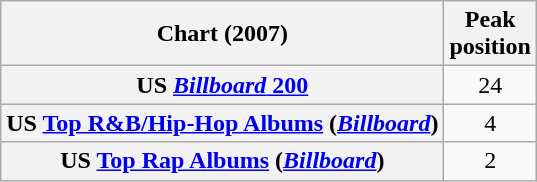<table class="wikitable sortable plainrowheaders" style="text-align:center">
<tr>
<th scope="col">Chart (2007)</th>
<th scope="col">Peak<br> position</th>
</tr>
<tr>
<th scope="row">US <a href='#'><em>Billboard</em> 200</a></th>
<td>24</td>
</tr>
<tr>
<th scope="row">US <a href='#'>Top R&B/Hip-Hop Albums</a> (<em><a href='#'>Billboard</a></em>)</th>
<td>4</td>
</tr>
<tr>
<th scope="row">US <a href='#'>Top Rap Albums</a> (<em><a href='#'>Billboard</a></em>)</th>
<td>2</td>
</tr>
</table>
